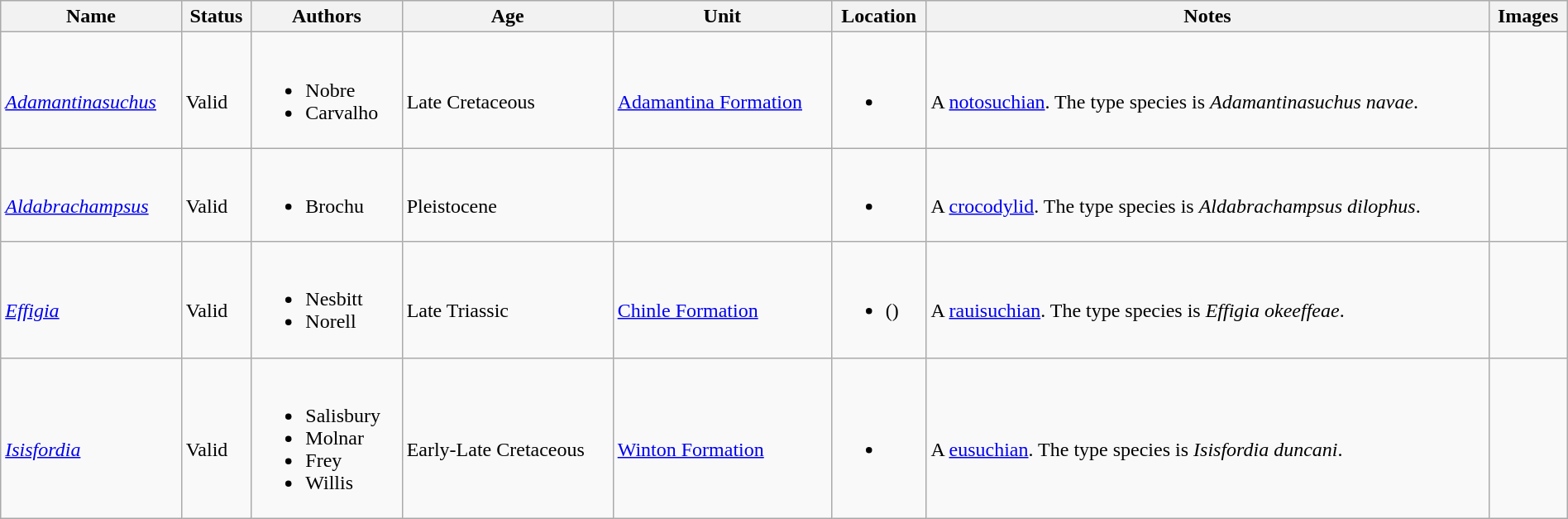<table class="wikitable sortable" align="center" width="100%">
<tr>
<th>Name</th>
<th>Status</th>
<th>Authors</th>
<th>Age</th>
<th>Unit</th>
<th>Location</th>
<th>Notes</th>
<th>Images</th>
</tr>
<tr>
<td><br><em><a href='#'>Adamantinasuchus</a></em></td>
<td><br>Valid</td>
<td><br><ul><li>Nobre</li><li>Carvalho</li></ul></td>
<td><br>Late Cretaceous</td>
<td><br><a href='#'>Adamantina Formation</a></td>
<td><br><ul><li></li></ul></td>
<td><br>A <a href='#'>notosuchian</a>. The type species is <em>Adamantinasuchus navae</em>.</td>
<td></td>
</tr>
<tr>
<td><br><em><a href='#'>Aldabrachampsus</a></em></td>
<td><br>Valid</td>
<td><br><ul><li>Brochu</li></ul></td>
<td><br>Pleistocene</td>
<td></td>
<td><br><ul><li></li></ul></td>
<td><br>A <a href='#'>crocodylid</a>. The type species is <em>Aldabrachampsus dilophus</em>.</td>
<td></td>
</tr>
<tr>
<td><br><em><a href='#'>Effigia</a></em></td>
<td><br>Valid</td>
<td><br><ul><li>Nesbitt</li><li>Norell</li></ul></td>
<td><br>Late Triassic</td>
<td><br><a href='#'>Chinle Formation</a></td>
<td><br><ul><li> ()</li></ul></td>
<td><br>A <a href='#'>rauisuchian</a>. The type species is <em>Effigia okeeffeae</em>.</td>
<td></td>
</tr>
<tr>
<td><br><em><a href='#'>Isisfordia</a></em></td>
<td><br>Valid</td>
<td><br><ul><li>Salisbury</li><li>Molnar</li><li>Frey</li><li>Willis</li></ul></td>
<td><br>Early-Late Cretaceous</td>
<td><br><a href='#'>Winton Formation</a></td>
<td><br><ul><li></li></ul></td>
<td><br>A <a href='#'>eusuchian</a>. The type species is <em>Isisfordia duncani</em>.</td>
<td></td>
</tr>
</table>
